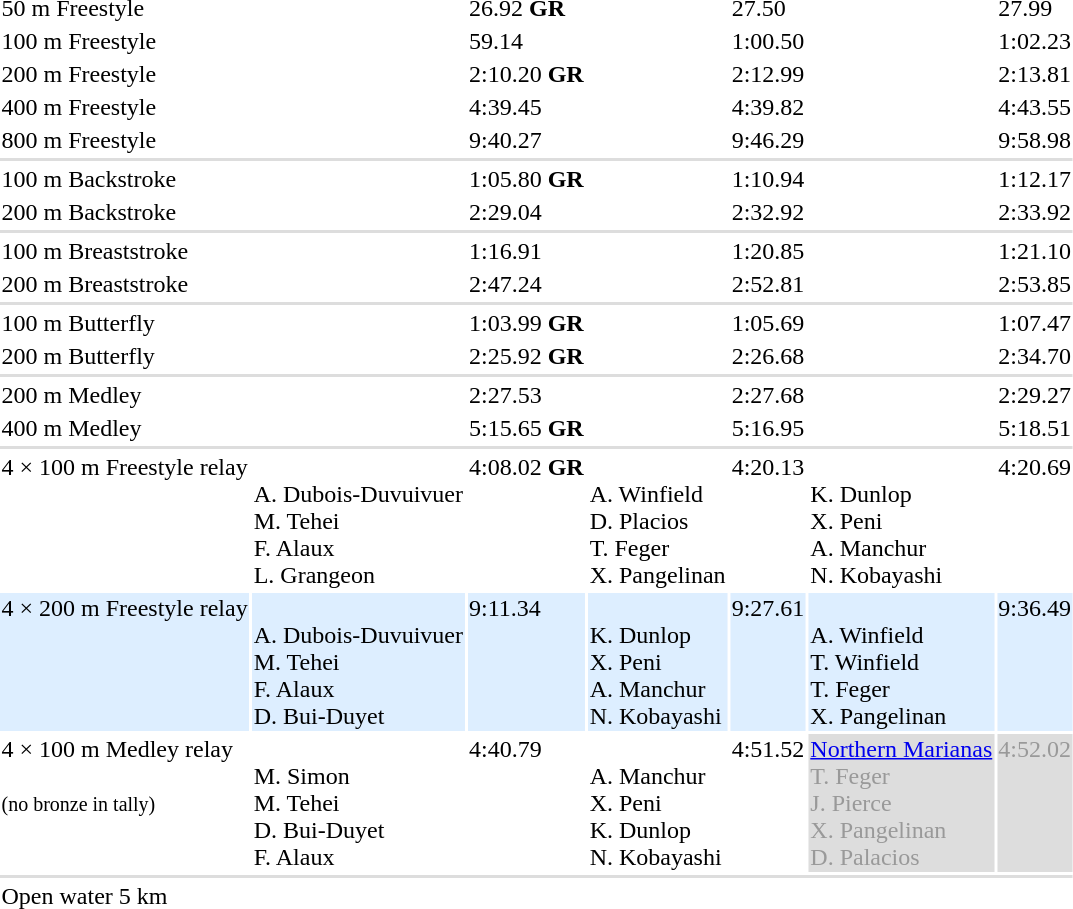<table>
<tr>
<td>50 m Freestyle</td>
<td></td>
<td>26.92 <strong>GR</strong></td>
<td></td>
<td>27.50</td>
<td></td>
<td>27.99</td>
</tr>
<tr>
<td>100 m Freestyle</td>
<td></td>
<td>59.14</td>
<td></td>
<td>1:00.50</td>
<td></td>
<td>1:02.23</td>
</tr>
<tr>
<td>200 m Freestyle</td>
<td></td>
<td>2:10.20 <strong>GR</strong></td>
<td></td>
<td>2:12.99</td>
<td></td>
<td>2:13.81</td>
</tr>
<tr>
<td>400 m Freestyle</td>
<td></td>
<td>4:39.45</td>
<td></td>
<td>4:39.82</td>
<td></td>
<td>4:43.55</td>
</tr>
<tr>
<td>800 m Freestyle</td>
<td></td>
<td>9:40.27</td>
<td></td>
<td>9:46.29</td>
<td></td>
<td>9:58.98</td>
</tr>
<tr bgcolor=#ddd>
<td colspan=7></td>
</tr>
<tr>
<td>100 m Backstroke</td>
<td></td>
<td>1:05.80 <strong>GR</strong></td>
<td></td>
<td>1:10.94</td>
<td></td>
<td>1:12.17</td>
</tr>
<tr>
<td>200 m Backstroke</td>
<td></td>
<td>2:29.04</td>
<td></td>
<td>2:32.92</td>
<td></td>
<td>2:33.92</td>
</tr>
<tr bgcolor=#ddd>
<td colspan=7></td>
</tr>
<tr>
<td>100 m Breaststroke</td>
<td></td>
<td>1:16.91</td>
<td></td>
<td>1:20.85</td>
<td></td>
<td>1:21.10</td>
</tr>
<tr>
<td>200 m Breaststroke</td>
<td></td>
<td>2:47.24</td>
<td></td>
<td>2:52.81</td>
<td></td>
<td>2:53.85</td>
</tr>
<tr bgcolor=#ddd>
<td colspan=7></td>
</tr>
<tr>
<td>100 m Butterfly</td>
<td></td>
<td>1:03.99 <strong>GR</strong></td>
<td></td>
<td>1:05.69</td>
<td></td>
<td>1:07.47</td>
</tr>
<tr>
<td>200 m Butterfly</td>
<td></td>
<td>2:25.92 <strong>GR</strong></td>
<td></td>
<td>2:26.68</td>
<td></td>
<td>2:34.70</td>
</tr>
<tr bgcolor=#ddd>
<td colspan=7></td>
</tr>
<tr>
<td>200 m Medley</td>
<td></td>
<td>2:27.53</td>
<td></td>
<td>2:27.68</td>
<td></td>
<td>2:29.27</td>
</tr>
<tr>
<td>400 m Medley</td>
<td></td>
<td>5:15.65 <strong>GR</strong></td>
<td></td>
<td>5:16.95</td>
<td></td>
<td>5:18.51</td>
</tr>
<tr bgcolor=#ddd>
<td colspan=7></td>
</tr>
<tr valign=top>
<td>4 × 100 m Freestyle relay</td>
<td> <br>A. Dubois-Duvuivuer<br>M. Tehei<br>F. Alaux<br>L. Grangeon</td>
<td>4:08.02 <strong>GR</strong></td>
<td> <br>A. Winfield<br>D. Placios<br>T. Feger<br>X. Pangelinan</td>
<td>4:20.13</td>
<td> <br>K. Dunlop<br>X. Peni<br>A. Manchur<br>N. Kobayashi</td>
<td>4:20.69</td>
</tr>
<tr valign=top bgcolor=#ddeeff>
<td>4 × 200 m Freestyle relay</td>
<td> <br>A. Dubois-Duvuivuer<br>M. Tehei<br>F. Alaux<br>D. Bui-Duyet</td>
<td>9:11.34</td>
<td> <br>K. Dunlop<br>X. Peni<br>A. Manchur<br>N. Kobayashi</td>
<td>9:27.61</td>
<td> <br>A. Winfield<br>T. Winfield<br>T. Feger<br>X. Pangelinan</td>
<td>9:36.49</td>
</tr>
<tr valign=top>
<td>4 × 100 m Medley relay<br><br><small>(no bronze in tally)</small></td>
<td> <br>M. Simon<br>M. Tehei<br>D. Bui-Duyet<br>F. Alaux</td>
<td>4:40.79</td>
<td> <br>A. Manchur<br>X. Peni<br>K. Dunlop<br>N. Kobayashi</td>
<td>4:51.52</td>
<td style="color:#999; background-color:#ddd;"> <a href='#'><span>Northern Marianas</span></a> <br>T. Feger<br>J. Pierce<br>X. Pangelinan<br>D. Palacios</td>
<td style="color:#999; background-color:#ddd;">4:52.02</td>
</tr>
<tr bgcolor=#ddd>
<td colspan=7></td>
</tr>
<tr>
<td>Open water 5 km</td>
<td></td>
<td></td>
<td></td>
<td></td>
<td></td>
<td></td>
</tr>
</table>
